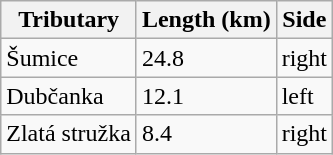<table class="wikitable">
<tr>
<th>Tributary</th>
<th>Length (km)</th>
<th>Side</th>
</tr>
<tr>
<td>Šumice</td>
<td>24.8</td>
<td>right</td>
</tr>
<tr>
<td>Dubčanka</td>
<td>12.1</td>
<td>left</td>
</tr>
<tr>
<td>Zlatá stružka</td>
<td>8.4</td>
<td>right</td>
</tr>
</table>
